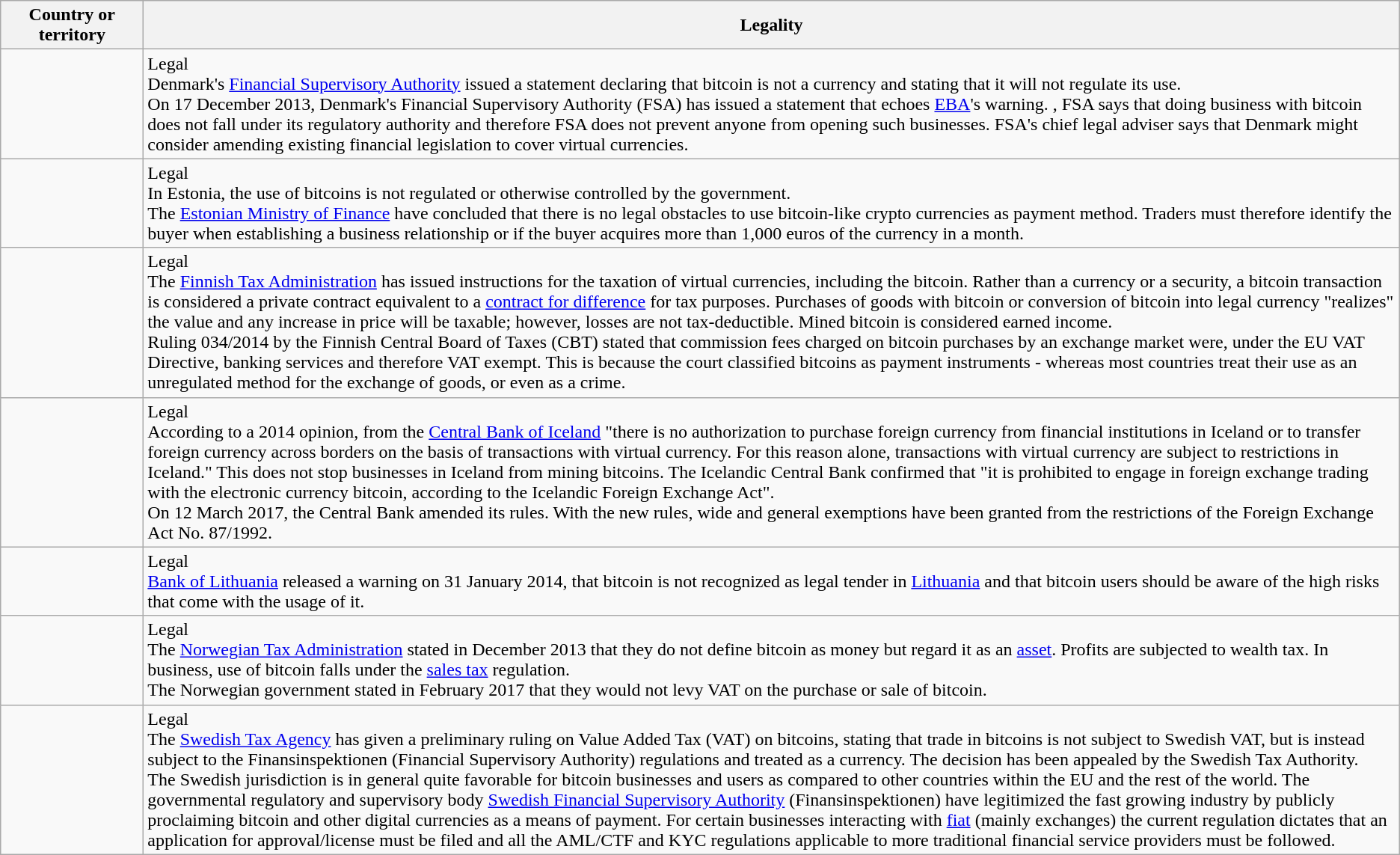<table class="wikitable sortable" style="text-align:left">
<tr>
<th style="width:120px;"><strong>Country or territory</strong></th>
<th><strong>Legality</strong></th>
</tr>
<tr>
<td></td>
<td> Legal<br>Denmark's <a href='#'>Financial Supervisory Authority</a> issued a statement declaring that bitcoin is not a currency and stating that it will not regulate its use.<br>On 17 December 2013, Denmark's Financial Supervisory Authority (FSA) has issued a statement that echoes <a href='#'>EBA</a>'s warning. , FSA says that doing business with bitcoin does not fall under its regulatory authority and therefore FSA does not prevent anyone from opening such businesses. FSA's chief legal adviser says that Denmark might consider amending existing financial legislation to cover virtual currencies.</td>
</tr>
<tr>
<td></td>
<td> Legal<br>In Estonia, the use of bitcoins is not regulated or otherwise controlled by the government.<br>The <a href='#'>Estonian Ministry of Finance</a> have concluded that there is no legal obstacles to use bitcoin-like crypto currencies as payment method. Traders must therefore identify the buyer when establishing a business relationship or if the buyer acquires more than 1,000 euros of the currency in a month.</td>
</tr>
<tr>
<td></td>
<td> Legal<br>The <a href='#'>Finnish Tax Administration</a> has issued instructions for the taxation of virtual currencies, including the bitcoin. Rather than a currency or a security, a bitcoin transaction is considered a private contract equivalent to a <a href='#'>contract for difference</a> for tax purposes. Purchases of goods with bitcoin or conversion of bitcoin into legal currency "realizes" the value and any increase in price will be taxable; however, losses are not tax-deductible. Mined bitcoin is considered earned income.<br>Ruling 034/2014 by the Finnish Central Board of Taxes (CBT) stated that commission fees charged on bitcoin purchases by an exchange market were, under the EU VAT Directive, banking services and therefore VAT exempt. This is because the court classified bitcoins as payment instruments - whereas most countries treat their use as an unregulated method for the exchange of goods, or even as a crime.</td>
</tr>
<tr>
<td></td>
<td> Legal<br>According to a 2014 opinion, from the <a href='#'>Central Bank of Iceland</a> "there is no authorization to purchase foreign currency from financial institutions in Iceland or to transfer foreign currency across borders on the basis of transactions with virtual currency. For this reason alone, transactions with virtual currency are subject to restrictions in Iceland." This does not stop businesses in Iceland from mining bitcoins.
The Icelandic Central Bank confirmed that "it is prohibited to engage in foreign exchange trading with the electronic currency bitcoin, according to the Icelandic Foreign Exchange Act".<br>On 12 March 2017, the Central Bank amended its rules. With the new rules, wide and general exemptions have been granted from the restrictions of the Foreign Exchange Act No. 87/1992.</td>
</tr>
<tr>
<td></td>
<td> Legal<br><a href='#'>Bank of Lithuania</a> released a warning on 31 January 2014, that bitcoin is not recognized as legal tender in <a href='#'>Lithuania</a> and that bitcoin users should be aware of the high risks that come with the usage of it.</td>
</tr>
<tr>
<td></td>
<td> Legal<br>The <a href='#'>Norwegian Tax Administration</a> stated in December 2013 that they do not define bitcoin as money but regard it as an <a href='#'>asset</a>. Profits are subjected to wealth tax. In business, use of bitcoin falls under the <a href='#'>sales tax</a> regulation.<br>The Norwegian government stated in February 2017 that they would not levy VAT on the purchase or sale of bitcoin.</td>
</tr>
<tr>
<td></td>
<td> Legal<br>The <a href='#'>Swedish Tax Agency</a> has given a preliminary ruling on Value Added Tax (VAT) on bitcoins, stating that trade in bitcoins is not subject to Swedish VAT, but is instead subject to the Finansinspektionen (Financial Supervisory Authority) regulations and treated as a currency. The decision has been appealed by the Swedish Tax Authority.<br>The Swedish jurisdiction is in general quite favorable for bitcoin businesses and users as compared to other countries within the EU and the rest of the world. The governmental regulatory and supervisory body <a href='#'>Swedish Financial Supervisory Authority</a> (Finansinspektionen) have legitimized the fast growing industry by publicly proclaiming bitcoin and other digital currencies as a means of payment. For certain businesses interacting with <a href='#'>fiat</a> (mainly exchanges) the current regulation dictates that an application for approval/license must be filed and all the AML/CTF and KYC regulations applicable to more traditional financial service providers must be followed.</td>
</tr>
</table>
